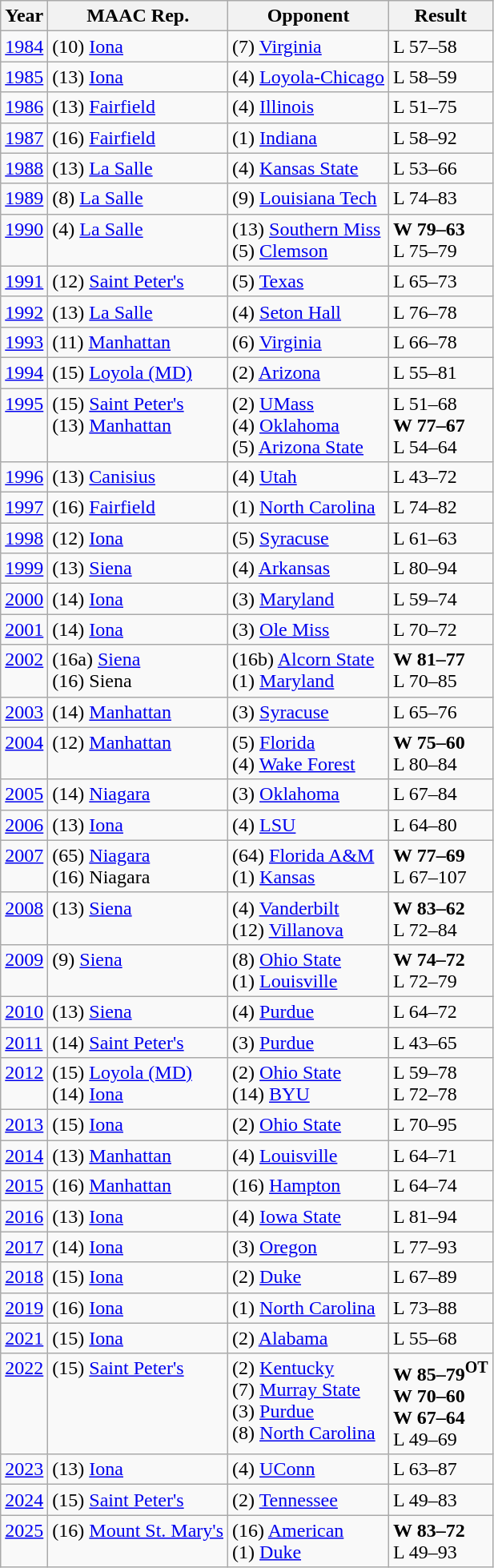<table class= "wikitable sortable">
<tr>
<th>Year</th>
<th>MAAC Rep.</th>
<th>Opponent</th>
<th>Result</th>
</tr>
<tr>
<td><a href='#'>1984</a></td>
<td>(10) <a href='#'>Iona</a></td>
<td>(7) <a href='#'>Virginia</a></td>
<td>L 57–58</td>
</tr>
<tr>
<td><a href='#'>1985</a></td>
<td>(13) <a href='#'>Iona</a></td>
<td>(4) <a href='#'>Loyola-Chicago</a></td>
<td>L 58–59</td>
</tr>
<tr>
<td><a href='#'>1986</a></td>
<td>(13) <a href='#'>Fairfield</a></td>
<td>(4) <a href='#'>Illinois</a></td>
<td>L 51–75</td>
</tr>
<tr>
<td><a href='#'>1987</a></td>
<td>(16) <a href='#'>Fairfield</a></td>
<td>(1) <a href='#'>Indiana</a></td>
<td>L 58–92</td>
</tr>
<tr>
<td><a href='#'>1988</a></td>
<td>(13) <a href='#'>La Salle</a></td>
<td>(4) <a href='#'>Kansas State</a></td>
<td>L 53–66</td>
</tr>
<tr>
<td><a href='#'>1989</a></td>
<td>(8) <a href='#'>La Salle</a></td>
<td>(9) <a href='#'>Louisiana Tech</a></td>
<td>L 74–83</td>
</tr>
<tr style="vertical-align: top;" |>
<td><a href='#'>1990</a></td>
<td>(4) <a href='#'>La Salle</a></td>
<td>(13) <a href='#'>Southern Miss</a><br> (5) <a href='#'>Clemson</a></td>
<td><strong>W 79–63</strong><br> L 75–79</td>
</tr>
<tr>
<td><a href='#'>1991</a></td>
<td>(12) <a href='#'>Saint Peter's</a></td>
<td>(5) <a href='#'>Texas</a></td>
<td>L 65–73</td>
</tr>
<tr>
<td><a href='#'>1992</a></td>
<td>(13) <a href='#'>La Salle</a></td>
<td>(4) <a href='#'>Seton Hall</a></td>
<td>L 76–78</td>
</tr>
<tr>
<td><a href='#'>1993</a></td>
<td>(11) <a href='#'>Manhattan</a></td>
<td>(6) <a href='#'>Virginia</a></td>
<td>L 66–78</td>
</tr>
<tr>
<td><a href='#'>1994</a></td>
<td>(15) <a href='#'>Loyola (MD)</a></td>
<td>(2) <a href='#'>Arizona</a></td>
<td>L 55–81</td>
</tr>
<tr style="vertical-align: top;" |>
<td><a href='#'>1995</a></td>
<td>(15) <a href='#'>Saint Peter's</a><br> (13) <a href='#'>Manhattan</a></td>
<td>(2) <a href='#'>UMass</a><br> (4) <a href='#'>Oklahoma</a><br> (5) <a href='#'>Arizona State</a></td>
<td>L 51–68<br> <strong>W 77–67</strong><br> L 54–64</td>
</tr>
<tr>
<td><a href='#'>1996</a></td>
<td>(13) <a href='#'>Canisius</a></td>
<td>(4) <a href='#'>Utah</a></td>
<td>L 43–72</td>
</tr>
<tr>
<td><a href='#'>1997</a></td>
<td>(16) <a href='#'>Fairfield</a></td>
<td>(1) <a href='#'>North Carolina</a></td>
<td>L 74–82</td>
</tr>
<tr>
<td><a href='#'>1998</a></td>
<td>(12) <a href='#'>Iona</a></td>
<td>(5) <a href='#'>Syracuse</a></td>
<td>L 61–63</td>
</tr>
<tr>
<td><a href='#'>1999</a></td>
<td>(13) <a href='#'>Siena</a></td>
<td>(4) <a href='#'>Arkansas</a></td>
<td>L 80–94</td>
</tr>
<tr>
<td><a href='#'>2000</a></td>
<td>(14) <a href='#'>Iona</a></td>
<td>(3) <a href='#'>Maryland</a></td>
<td>L 59–74</td>
</tr>
<tr>
<td><a href='#'>2001</a></td>
<td>(14) <a href='#'>Iona</a></td>
<td>(3) <a href='#'>Ole Miss</a></td>
<td>L 70–72</td>
</tr>
<tr style="vertical-align: top;" |>
<td><a href='#'>2002</a></td>
<td>(16a) <a href='#'>Siena</a><br> (16) Siena</td>
<td>(16b) <a href='#'>Alcorn State</a><br> (1) <a href='#'>Maryland</a></td>
<td><strong>W 81–77</strong><br> L 70–85</td>
</tr>
<tr>
<td><a href='#'>2003</a></td>
<td>(14) <a href='#'>Manhattan</a></td>
<td>(3) <a href='#'>Syracuse</a></td>
<td>L 65–76</td>
</tr>
<tr style="vertical-align: top;" |>
<td><a href='#'>2004</a></td>
<td>(12) <a href='#'>Manhattan</a></td>
<td>(5) <a href='#'>Florida</a><br> (4) <a href='#'>Wake Forest</a></td>
<td><strong>W 75–60</strong><br> L 80–84</td>
</tr>
<tr>
<td><a href='#'>2005</a></td>
<td>(14) <a href='#'>Niagara</a></td>
<td>(3) <a href='#'>Oklahoma</a></td>
<td>L 67–84</td>
</tr>
<tr>
<td><a href='#'>2006</a></td>
<td>(13) <a href='#'>Iona</a></td>
<td>(4) <a href='#'>LSU</a></td>
<td>L 64–80</td>
</tr>
<tr style="vertical-align: top;" |>
<td><a href='#'>2007</a></td>
<td>(65) <a href='#'>Niagara</a><br> (16) Niagara</td>
<td>(64) <a href='#'>Florida A&M</a><br> (1) <a href='#'>Kansas</a></td>
<td><strong>W 77–69</strong><br> L  67–107</td>
</tr>
<tr style="vertical-align: top;" |>
<td><a href='#'>2008</a></td>
<td>(13) <a href='#'>Siena</a></td>
<td>(4) <a href='#'>Vanderbilt</a><br> (12) <a href='#'>Villanova</a></td>
<td><strong>W 83–62</strong><br> L 72–84</td>
</tr>
<tr style="vertical-align: top;" |>
<td><a href='#'>2009</a></td>
<td>(9) <a href='#'>Siena</a></td>
<td>(8) <a href='#'>Ohio State</a><br> (1) <a href='#'>Louisville</a></td>
<td><strong>W 74–72</strong><br> L 72–79</td>
</tr>
<tr>
<td><a href='#'>2010</a></td>
<td>(13) <a href='#'>Siena</a></td>
<td>(4) <a href='#'>Purdue</a></td>
<td>L 64–72</td>
</tr>
<tr>
<td><a href='#'>2011</a></td>
<td>(14) <a href='#'>Saint Peter's</a></td>
<td>(3) <a href='#'>Purdue</a></td>
<td>L 43–65</td>
</tr>
<tr style="vertical-align: top;" |>
<td><a href='#'>2012</a></td>
<td>(15) <a href='#'>Loyola (MD)</a><br> (14) <a href='#'>Iona</a></td>
<td>(2) <a href='#'>Ohio State</a><br> (14) <a href='#'>BYU</a></td>
<td>L 59–78<br> L 72–78</td>
</tr>
<tr style="vertical-align: top;" |>
<td><a href='#'>2013</a></td>
<td>(15) <a href='#'>Iona</a></td>
<td>(2) <a href='#'>Ohio State</a></td>
<td>L 70–95</td>
</tr>
<tr style="vertical-align: top;" |>
<td><a href='#'>2014</a></td>
<td>(13) <a href='#'>Manhattan</a></td>
<td>(4) <a href='#'>Louisville</a></td>
<td>L 64–71</td>
</tr>
<tr style="vertical-align: top;" |>
<td><a href='#'>2015</a></td>
<td>(16) <a href='#'>Manhattan</a></td>
<td>(16) <a href='#'>Hampton</a></td>
<td>L 64–74</td>
</tr>
<tr style="vertical-align: top;" |>
<td><a href='#'>2016</a></td>
<td>(13) <a href='#'>Iona</a></td>
<td>(4) <a href='#'>Iowa State</a></td>
<td>L 81–94</td>
</tr>
<tr style="vertical-align: top;" |>
<td><a href='#'>2017</a></td>
<td>(14) <a href='#'>Iona</a></td>
<td>(3) <a href='#'>Oregon</a></td>
<td>L 77–93</td>
</tr>
<tr style="vertical-align: top;" |>
<td><a href='#'>2018</a></td>
<td>(15) <a href='#'>Iona</a></td>
<td>(2) <a href='#'>Duke</a></td>
<td>L 67–89</td>
</tr>
<tr style="vertical-align: top;" |>
<td><a href='#'>2019</a></td>
<td>(16) <a href='#'>Iona</a></td>
<td>(1) <a href='#'>North Carolina</a></td>
<td>L 73–88</td>
</tr>
<tr style="vertical-align: top;" |>
<td><a href='#'>2021</a></td>
<td>(15) <a href='#'>Iona</a></td>
<td>(2) <a href='#'>Alabama</a></td>
<td>L 55–68</td>
</tr>
<tr style="vertical-align: top;" |>
<td><a href='#'>2022</a></td>
<td>(15) <a href='#'>Saint Peter's</a></td>
<td>(2) <a href='#'>Kentucky</a><br>(7) <a href='#'>Murray State</a><br>(3) <a href='#'>Purdue</a><br>(8) <a href='#'>North Carolina</a></td>
<td><strong>W 85–79<sup>OT</sup></strong> <br><strong>W 70–60</strong> <br><strong>W 67–64</strong> <br>L 49–69</td>
</tr>
<tr style="vertical-align: top;" |>
<td><a href='#'>2023</a></td>
<td>(13) <a href='#'>Iona</a></td>
<td>(4) <a href='#'>UConn</a></td>
<td>L 63–87</td>
</tr>
<tr style="vertical-align: top;" |>
<td><a href='#'>2024</a></td>
<td>(15) <a href='#'>Saint Peter's</a></td>
<td>(2) <a href='#'>Tennessee</a></td>
<td>L 49–83</td>
</tr>
<tr style="vertical-align: top;" |>
<td><a href='#'>2025</a></td>
<td>(16) <a href='#'>Mount St. Mary's</a></td>
<td>(16) <a href='#'>American</a> <br> (1) <a href='#'>Duke</a></td>
<td><strong>W 83–72</strong><br> L 49–93</td>
</tr>
</table>
